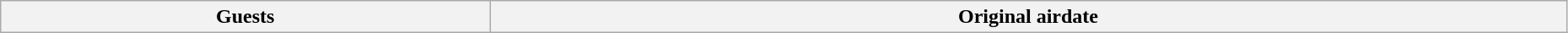<table class="wikitable plainrowheaders" style="width:98%;">
<tr>
<th>Guests</th>
<th>Original airdate<br>





















</th>
</tr>
</table>
